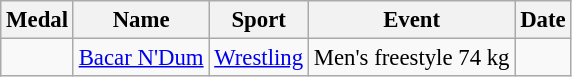<table class="wikitable sortable" style="font-size:95%">
<tr>
<th>Medal</th>
<th>Name</th>
<th>Sport</th>
<th>Event</th>
<th>Date</th>
</tr>
<tr>
<td></td>
<td><a href='#'>Bacar N'Dum</a></td>
<td><a href='#'>Wrestling</a></td>
<td>Men's freestyle 74 kg</td>
<td></td>
</tr>
</table>
